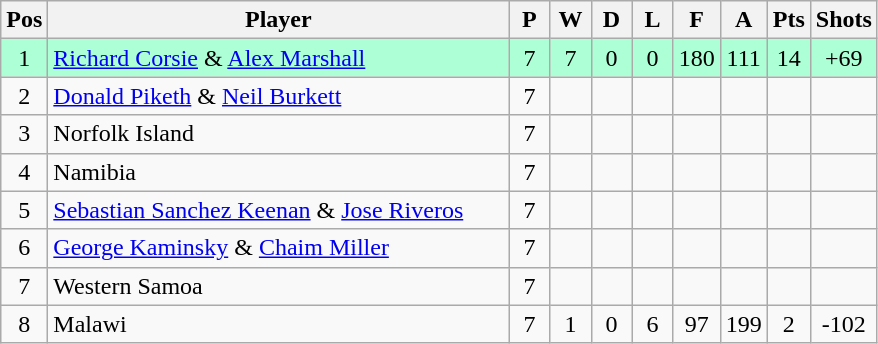<table class="wikitable" style="font-size: 100%">
<tr>
<th width=20>Pos</th>
<th width=300>Player</th>
<th width=20>P</th>
<th width=20>W</th>
<th width=20>D</th>
<th width=20>L</th>
<th width=20>F</th>
<th width=20>A</th>
<th width=20>Pts</th>
<th width=30>Shots</th>
</tr>
<tr align=center style="background: #ADFFD6;">
<td>1</td>
<td align="left"> <a href='#'>Richard Corsie</a> & <a href='#'>Alex Marshall</a></td>
<td>7</td>
<td>7</td>
<td>0</td>
<td>0</td>
<td>180</td>
<td>111</td>
<td>14</td>
<td>+69</td>
</tr>
<tr align=center>
<td>2</td>
<td align="left"> <a href='#'>Donald Piketh</a> & <a href='#'>Neil Burkett</a></td>
<td>7</td>
<td></td>
<td></td>
<td></td>
<td></td>
<td></td>
<td></td>
<td></td>
</tr>
<tr align=center>
<td>3</td>
<td align="left"> Norfolk Island</td>
<td>7</td>
<td></td>
<td></td>
<td></td>
<td></td>
<td></td>
<td></td>
<td></td>
</tr>
<tr align=center>
<td>4</td>
<td align="left"> Namibia</td>
<td>7</td>
<td></td>
<td></td>
<td></td>
<td></td>
<td></td>
<td></td>
<td></td>
</tr>
<tr align=center>
<td>5</td>
<td align="left"> <a href='#'>Sebastian Sanchez Keenan</a> & <a href='#'>Jose Riveros</a></td>
<td>7</td>
<td></td>
<td></td>
<td></td>
<td></td>
<td></td>
<td></td>
<td></td>
</tr>
<tr align=center>
<td>6</td>
<td align="left"> <a href='#'>George Kaminsky</a> & <a href='#'>Chaim Miller</a></td>
<td>7</td>
<td></td>
<td></td>
<td></td>
<td></td>
<td></td>
<td></td>
<td></td>
</tr>
<tr align=center>
<td>7</td>
<td align="left"> Western Samoa</td>
<td>7</td>
<td></td>
<td></td>
<td></td>
<td></td>
<td></td>
<td></td>
<td></td>
</tr>
<tr align=center>
<td>8</td>
<td align="left"> Malawi</td>
<td>7</td>
<td>1</td>
<td>0</td>
<td>6</td>
<td>97</td>
<td>199</td>
<td>2</td>
<td>-102</td>
</tr>
</table>
